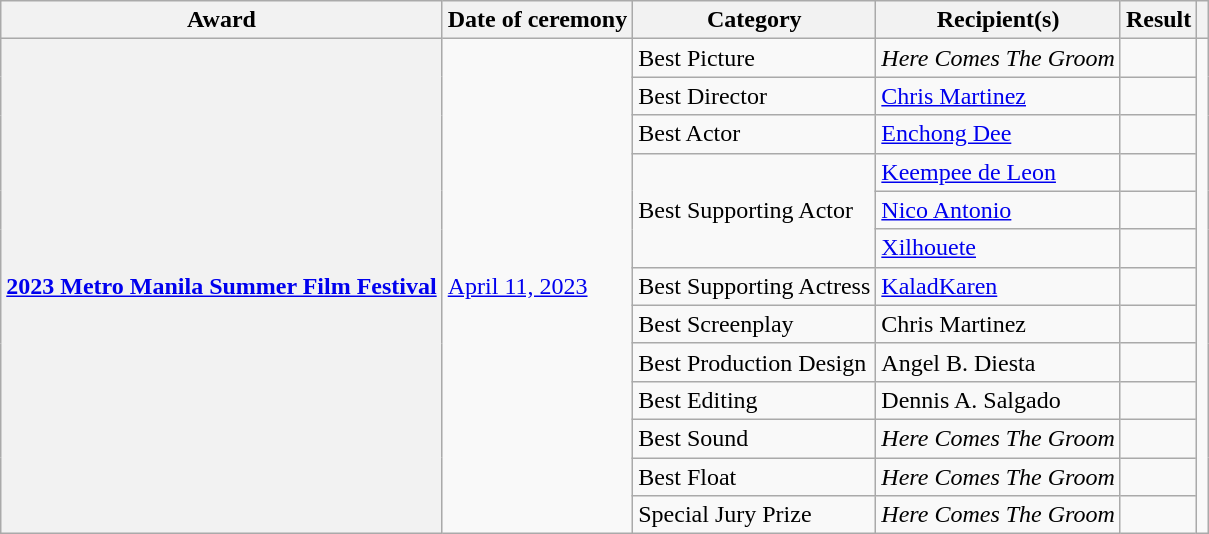<table class="wikitable sortable plainrowheaders">
<tr>
<th scope="col">Award</th>
<th scope="col" data-sort-type="date">Date of ceremony</th>
<th scope="col">Category</th>
<th scope="col">Recipient(s)</th>
<th scope="col">Result</th>
<th scope="col" class="unsortable"></th>
</tr>
<tr>
<th scope="row" rowspan="13"><a href='#'>2023 Metro Manila Summer Film Festival</a></th>
<td rowspan="13"><a href='#'>April 11, 2023</a></td>
<td>Best Picture</td>
<td><em>Here Comes The Groom</em></td>
<td></td>
<td rowspan="13"></td>
</tr>
<tr>
<td>Best Director</td>
<td><a href='#'>Chris Martinez</a></td>
<td></td>
</tr>
<tr>
<td>Best Actor</td>
<td><a href='#'>Enchong Dee</a></td>
<td></td>
</tr>
<tr>
<td rowspan="3">Best Supporting Actor</td>
<td><a href='#'>Keempee de Leon</a></td>
<td></td>
</tr>
<tr>
<td><a href='#'>Nico Antonio</a></td>
<td></td>
</tr>
<tr>
<td><a href='#'>Xilhouete</a></td>
<td></td>
</tr>
<tr>
<td>Best Supporting Actress</td>
<td><a href='#'>KaladKaren</a></td>
<td></td>
</tr>
<tr>
<td>Best Screenplay</td>
<td>Chris Martinez</td>
<td></td>
</tr>
<tr>
<td>Best Production Design</td>
<td>Angel B. Diesta</td>
<td></td>
</tr>
<tr>
<td>Best Editing</td>
<td>Dennis A. Salgado</td>
<td></td>
</tr>
<tr>
<td>Best Sound</td>
<td><em>Here Comes The Groom</em></td>
<td></td>
</tr>
<tr>
<td>Best Float</td>
<td><em>Here Comes The Groom</em></td>
<td></td>
</tr>
<tr>
<td>Special Jury Prize</td>
<td><em>Here Comes The Groom</em></td>
<td></td>
</tr>
</table>
